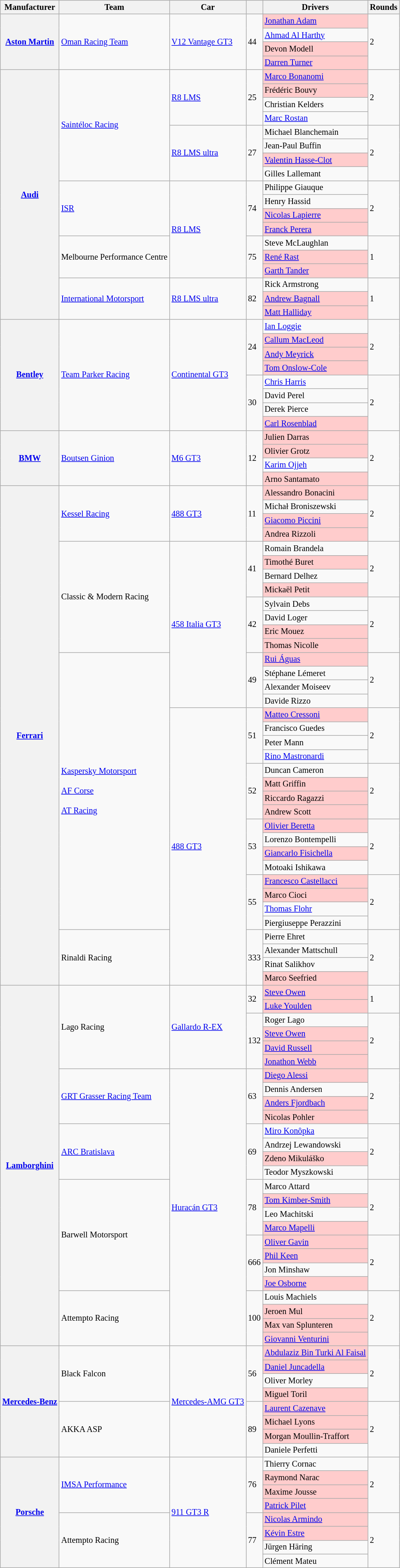<table class="wikitable" style="font-size: 85%;">
<tr>
<th>Manufacturer</th>
<th>Team</th>
<th>Car</th>
<th></th>
<th>Drivers</th>
<th>Rounds</th>
</tr>
<tr>
<th rowspan=4><a href='#'>Aston Martin</a></th>
<td rowspan=4> <a href='#'>Oman Racing Team</a></td>
<td rowspan=4><a href='#'>V12 Vantage GT3</a></td>
<td rowspan=4>44</td>
<td style="background:#FFCCCC;"> <a href='#'>Jonathan Adam</a></td>
<td rowspan=4>2</td>
</tr>
<tr>
<td> <a href='#'>Ahmad Al Harthy</a></td>
</tr>
<tr>
<td style="background:#FFCCCC;"> Devon Modell</td>
</tr>
<tr>
<td style="background:#FFCCCC;"> <a href='#'>Darren Turner</a></td>
</tr>
<tr>
<th rowspan=18><a href='#'>Audi</a></th>
<td rowspan=8> <a href='#'>Saintéloc Racing</a></td>
<td rowspan=4><a href='#'>R8 LMS</a></td>
<td rowspan=4>25</td>
<td style="background:#FFCCCC;"> <a href='#'>Marco Bonanomi</a></td>
<td rowspan=4>2</td>
</tr>
<tr>
<td style="background:#FFCCCC;"> Frédéric Bouvy</td>
</tr>
<tr>
<td> Christian Kelders</td>
</tr>
<tr>
<td> <a href='#'>Marc Rostan</a></td>
</tr>
<tr>
<td rowspan=4><a href='#'>R8 LMS ultra</a></td>
<td rowspan=4>27</td>
<td> Michael Blanchemain</td>
<td rowspan=4>2</td>
</tr>
<tr>
<td> Jean-Paul Buffin</td>
</tr>
<tr>
<td style="background:#FFCCCC;"> <a href='#'>Valentin Hasse-Clot</a></td>
</tr>
<tr>
<td> Gilles Lallemant</td>
</tr>
<tr>
<td rowspan=4> <a href='#'>ISR</a></td>
<td rowspan=7><a href='#'>R8 LMS</a></td>
<td rowspan=4>74</td>
<td> Philippe Giauque</td>
<td rowspan=4>2</td>
</tr>
<tr>
<td> Henry Hassid</td>
</tr>
<tr>
<td style="background:#FFCCCC;"> <a href='#'>Nicolas Lapierre</a></td>
</tr>
<tr>
<td style="background:#FFCCCC;"> <a href='#'>Franck Perera</a></td>
</tr>
<tr>
<td rowspan=3> Melbourne Performance Centre</td>
<td rowspan=3>75</td>
<td> Steve McLaughlan</td>
<td rowspan=3>1</td>
</tr>
<tr>
<td style="background:#FFCCCC;"> <a href='#'>René Rast</a></td>
</tr>
<tr>
<td style="background:#FFCCCC;"> <a href='#'>Garth Tander</a></td>
</tr>
<tr>
<td rowspan=3> <a href='#'>International Motorsport</a></td>
<td rowspan=3><a href='#'>R8 LMS ultra</a></td>
<td rowspan=3>82</td>
<td> Rick Armstrong</td>
<td rowspan=3>1</td>
</tr>
<tr>
<td style="background:#FFCCCC;"> <a href='#'>Andrew Bagnall</a></td>
</tr>
<tr>
<td style="background:#FFCCCC;"> <a href='#'>Matt Halliday</a></td>
</tr>
<tr>
<th rowspan=8><a href='#'>Bentley</a></th>
<td rowspan=8> <a href='#'>Team Parker Racing</a></td>
<td rowspan=8><a href='#'>Continental GT3</a></td>
<td rowspan=4>24</td>
<td> <a href='#'>Ian Loggie</a></td>
<td rowspan=4>2</td>
</tr>
<tr>
<td style="background:#FFCCCC;"> <a href='#'>Callum MacLeod</a></td>
</tr>
<tr>
<td style="background:#FFCCCC;"> <a href='#'>Andy Meyrick</a></td>
</tr>
<tr>
<td style="background:#FFCCCC;"> <a href='#'>Tom Onslow-Cole</a></td>
</tr>
<tr>
<td rowspan=4>30</td>
<td> <a href='#'>Chris Harris</a></td>
<td rowspan=4>2</td>
</tr>
<tr>
<td> David Perel</td>
</tr>
<tr>
<td> Derek Pierce</td>
</tr>
<tr>
<td style="background:#FFCCCC;"> <a href='#'>Carl Rosenblad</a></td>
</tr>
<tr>
<th rowspan=4><a href='#'>BMW</a></th>
<td rowspan=4> <a href='#'>Boutsen Ginion</a></td>
<td rowspan=4><a href='#'>M6 GT3</a></td>
<td rowspan=4>12</td>
<td style="background:#FFCCCC;"> Julien Darras</td>
<td rowspan=4>2</td>
</tr>
<tr>
<td style="background:#FFCCCC;"> Olivier Grotz</td>
</tr>
<tr>
<td> <a href='#'>Karim Ojjeh</a></td>
</tr>
<tr>
<td style="background:#FFCCCC;"> Arno Santamato</td>
</tr>
<tr>
<th rowspan=36><a href='#'>Ferrari</a></th>
<td rowspan=4> <a href='#'>Kessel Racing</a></td>
<td rowspan=4><a href='#'>488 GT3</a></td>
<td rowspan=4>11</td>
<td style="background:#FFCCCC;"> Alessandro Bonacini</td>
<td rowspan=4>2</td>
</tr>
<tr>
<td> Michał Broniszewski</td>
</tr>
<tr>
<td style="background:#FFCCCC;"> <a href='#'>Giacomo Piccini</a></td>
</tr>
<tr>
<td style="background:#FFCCCC;"> Andrea Rizzoli</td>
</tr>
<tr>
<td rowspan=8> Classic & Modern Racing</td>
<td rowspan=12><a href='#'>458 Italia GT3</a></td>
<td rowspan=4>41</td>
<td> Romain Brandela</td>
<td rowspan=4>2</td>
</tr>
<tr>
<td style="background:#FFCCCC;"> Timothé Buret</td>
</tr>
<tr>
<td> Bernard Delhez</td>
</tr>
<tr>
<td style="background:#FFCCCC;"> Mickaël Petit</td>
</tr>
<tr>
<td rowspan=4>42</td>
<td> Sylvain Debs</td>
<td rowspan=4>2</td>
</tr>
<tr>
<td> David Loger</td>
</tr>
<tr>
<td style="background:#FFCCCC;"> Eric Mouez</td>
</tr>
<tr>
<td style="background:#FFCCCC;"> Thomas Nicolle</td>
</tr>
<tr>
<td rowspan=20> <a href='#'>Kaspersky Motorsport</a><br> <br> <a href='#'>AF Corse</a><br> <br> <a href='#'>AT Racing</a></td>
<td rowspan=4>49</td>
<td style="background:#FFCCCC;"> <a href='#'>Rui Águas</a></td>
<td rowspan=4>2</td>
</tr>
<tr>
<td> Stéphane Lémeret</td>
</tr>
<tr>
<td> Alexander Moiseev</td>
</tr>
<tr>
<td> Davide Rizzo</td>
</tr>
<tr>
<td rowspan=20><a href='#'>488 GT3</a></td>
<td rowspan=4>51</td>
<td style="background:#FFCCCC;"> <a href='#'>Matteo Cressoni</a></td>
<td rowspan=4>2</td>
</tr>
<tr>
<td> Francisco Guedes</td>
</tr>
<tr>
<td> Peter Mann</td>
</tr>
<tr>
<td> <a href='#'>Rino Mastronardi</a></td>
</tr>
<tr>
<td rowspan=4>52</td>
<td> Duncan Cameron</td>
<td rowspan=4>2</td>
</tr>
<tr>
<td style="background:#FFCCCC;"> Matt Griffin</td>
</tr>
<tr>
<td style="background:#FFCCCC;"> Riccardo Ragazzi</td>
</tr>
<tr>
<td style="background:#FFCCCC;"> Andrew Scott</td>
</tr>
<tr>
<td rowspan=4>53</td>
<td style="background:#FFCCCC;"> <a href='#'>Olivier Beretta</a></td>
<td rowspan=4>2</td>
</tr>
<tr>
<td> Lorenzo Bontempelli</td>
</tr>
<tr>
<td style="background:#FFCCCC;"> <a href='#'>Giancarlo Fisichella</a></td>
</tr>
<tr>
<td> Motoaki Ishikawa</td>
</tr>
<tr>
<td rowspan=4>55</td>
<td style="background:#FFCCCC;"> <a href='#'>Francesco Castellacci</a></td>
<td rowspan=4>2</td>
</tr>
<tr>
<td style="background:#FFCCCC;"> Marco Cioci</td>
</tr>
<tr>
<td> <a href='#'>Thomas Flohr</a></td>
</tr>
<tr>
<td> Piergiuseppe Perazzini</td>
</tr>
<tr>
<td rowspan=4> Rinaldi Racing</td>
<td rowspan=4>333</td>
<td> Pierre Ehret</td>
<td rowspan=4>2</td>
</tr>
<tr>
<td> Alexander Mattschull</td>
</tr>
<tr>
<td> Rinat Salikhov</td>
</tr>
<tr>
<td style="background:#FFCCCC;"> Marco Seefried</td>
</tr>
<tr>
<th rowspan=27><a href='#'>Lamborghini</a></th>
<td rowspan=7> Lago Racing</td>
<td rowspan=7><a href='#'>Gallardo R-EX</a></td>
<td rowspan=3>32</td>
<td style="background:#FFCCCC;"> <a href='#'>Steve Owen</a></td>
<td rowspan=3>1</td>
</tr>
<tr>
<td style="background:#FFCCCC;"> <a href='#'>Luke Youlden</a></td>
</tr>
<tr>
<td rowspan=2> Roger Lago</td>
</tr>
<tr>
<td rowspan=4>132</td>
<td rowspan=4>2</td>
</tr>
<tr>
<td style="background:#FFCCCC;"> <a href='#'>Steve Owen</a></td>
</tr>
<tr>
<td style="background:#FFCCCC;"> <a href='#'>David Russell</a></td>
</tr>
<tr>
<td style="background:#FFCCCC;"> <a href='#'>Jonathon Webb</a></td>
</tr>
<tr>
<td rowspan=4> <a href='#'>GRT Grasser Racing Team</a></td>
<td rowspan=20><a href='#'>Huracán GT3</a></td>
<td rowspan=4>63</td>
<td style="background:#FFCCCC;"> <a href='#'>Diego Alessi</a></td>
<td rowspan=4>2</td>
</tr>
<tr>
<td> Dennis Andersen</td>
</tr>
<tr>
<td style="background:#FFCCCC;"> <a href='#'>Anders Fjordbach</a></td>
</tr>
<tr>
<td style="background:#FFCCCC;"> Nicolas Pohler</td>
</tr>
<tr>
<td rowspan=4> <a href='#'>ARC Bratislava</a></td>
<td rowspan=4>69</td>
<td> <a href='#'>Miro Konôpka</a></td>
<td rowspan=4>2</td>
</tr>
<tr>
<td> Andrzej Lewandowski</td>
</tr>
<tr>
<td style="background:#FFCCCC;"> Zdeno Mikuláško</td>
</tr>
<tr>
<td> Teodor Myszkowski</td>
</tr>
<tr>
<td rowspan=8> Barwell Motorsport</td>
<td rowspan=4>78</td>
<td> Marco Attard</td>
<td rowspan=4>2</td>
</tr>
<tr>
<td style="background:#FFCCCC;"> <a href='#'>Tom Kimber-Smith</a></td>
</tr>
<tr>
<td> Leo Machitski</td>
</tr>
<tr>
<td style="background:#FFCCCC;"> <a href='#'>Marco Mapelli</a></td>
</tr>
<tr>
<td rowspan=4>666</td>
<td style="background:#FFCCCC;"> <a href='#'>Oliver Gavin</a></td>
<td rowspan=4>2</td>
</tr>
<tr>
<td style="background:#FFCCCC;"> <a href='#'>Phil Keen</a></td>
</tr>
<tr>
<td> Jon Minshaw</td>
</tr>
<tr>
<td style="background:#FFCCCC;"> <a href='#'>Joe Osborne</a></td>
</tr>
<tr>
<td rowspan=4> Attempto Racing</td>
<td rowspan=4>100</td>
<td> Louis Machiels</td>
<td rowspan=4>2</td>
</tr>
<tr>
<td style="background:#FFCCCC;"> Jeroen Mul</td>
</tr>
<tr>
<td style="background:#FFCCCC;"> Max van Splunteren</td>
</tr>
<tr>
<td style="background:#FFCCCC;"> <a href='#'>Giovanni Venturini</a></td>
</tr>
<tr>
<th rowspan=8><a href='#'>Mercedes-Benz</a></th>
<td rowspan=4> Black Falcon</td>
<td rowspan=8><a href='#'>Mercedes-AMG GT3</a></td>
<td rowspan=4>56</td>
<td style="background:#FFCCCC;"> <a href='#'>Abdulaziz Bin Turki Al Faisal</a></td>
<td rowspan=4>2</td>
</tr>
<tr>
<td style="background:#FFCCCC;"> <a href='#'>Daniel Juncadella</a></td>
</tr>
<tr>
<td> Oliver Morley</td>
</tr>
<tr>
<td style="background:#FFCCCC;"> Miguel Toril</td>
</tr>
<tr>
<td rowspan=4> AKKA ASP</td>
<td rowspan=4>89</td>
<td style="background:#FFCCCC;"> <a href='#'>Laurent Cazenave</a></td>
<td rowspan=4>2</td>
</tr>
<tr>
<td style="background:#FFCCCC;"> Michael Lyons</td>
</tr>
<tr>
<td style="background:#FFCCCC;"> Morgan Moullin-Traffort</td>
</tr>
<tr>
<td> Daniele Perfetti</td>
</tr>
<tr>
<th rowspan=8><a href='#'>Porsche</a></th>
<td rowspan=4> <a href='#'>IMSA Performance</a></td>
<td rowspan=8><a href='#'>911 GT3 R</a></td>
<td rowspan=4>76</td>
<td> Thierry Cornac</td>
<td rowspan=4>2</td>
</tr>
<tr>
<td style="background:#FFCCCC;"> Raymond Narac</td>
</tr>
<tr>
<td style="background:#FFCCCC;"> Maxime Jousse</td>
</tr>
<tr>
<td style="background:#FFCCCC;"> <a href='#'>Patrick Pilet</a></td>
</tr>
<tr>
<td rowspan=4> Attempto Racing</td>
<td rowspan=4>77</td>
<td style="background:#FFCCCC;"> <a href='#'>Nicolas Armindo</a></td>
<td rowspan=4>2</td>
</tr>
<tr>
<td style="background:#FFCCCC;"> <a href='#'>Kévin Estre</a></td>
</tr>
<tr>
<td> Jürgen Häring</td>
</tr>
<tr>
<td> Clément Mateu</td>
</tr>
</table>
